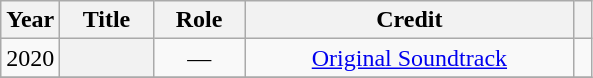<table class="wikitable plainrowheaders unsortable" style="text-align:center">
<tr>
<th style="width:10%;">Year</th>
<th>Title</th>
<th>Role</th>
<th>Credit</th>
<th></th>
</tr>
<tr>
<td>2020</td>
<th scope="row"></th>
<td>—</td>
<td><a href='#'>Original Soundtrack</a></td>
<td style="text-align: center;"></td>
</tr>
<tr>
</tr>
</table>
